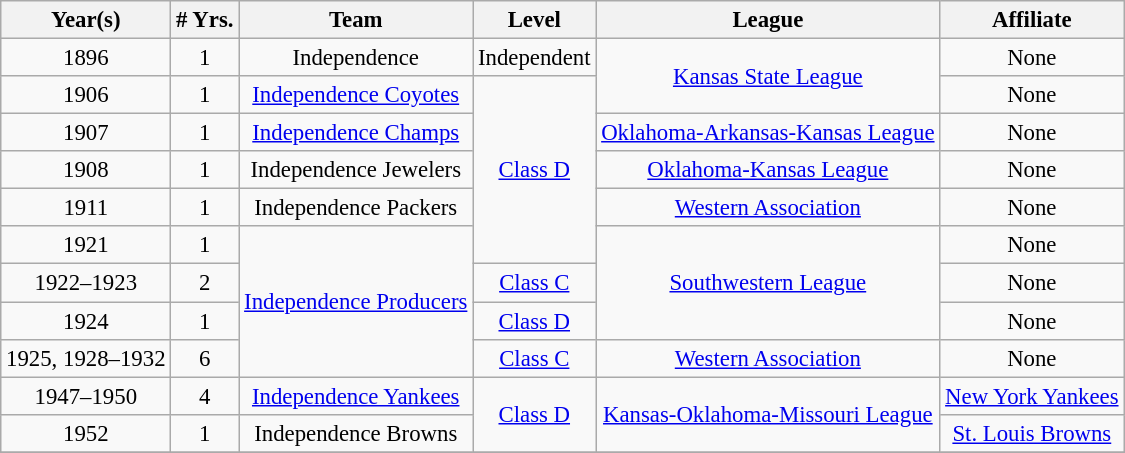<table class="wikitable" style="text-align:center; font-size: 95%;">
<tr>
<th>Year(s)</th>
<th># Yrs.</th>
<th>Team</th>
<th>Level</th>
<th>League</th>
<th>Affiliate</th>
</tr>
<tr>
<td>1896</td>
<td>1</td>
<td>Independence</td>
<td>Independent</td>
<td rowspan=2><a href='#'>Kansas State League</a></td>
<td>None</td>
</tr>
<tr>
<td>1906</td>
<td>1</td>
<td><a href='#'>Independence Coyotes</a></td>
<td rowspan=5><a href='#'>Class D</a></td>
<td>None</td>
</tr>
<tr>
<td>1907</td>
<td>1</td>
<td><a href='#'>Independence Champs</a></td>
<td><a href='#'>Oklahoma-Arkansas-Kansas League</a></td>
<td>None</td>
</tr>
<tr>
<td>1908</td>
<td>1</td>
<td>Independence Jewelers</td>
<td><a href='#'>Oklahoma-Kansas League</a></td>
<td>None</td>
</tr>
<tr>
<td>1911</td>
<td>1</td>
<td>Independence Packers</td>
<td><a href='#'>Western Association</a></td>
<td>None</td>
</tr>
<tr>
<td>1921</td>
<td>1</td>
<td rowspan=4><a href='#'>Independence Producers</a></td>
<td rowspan=3><a href='#'>Southwestern League</a></td>
<td>None</td>
</tr>
<tr>
<td>1922–1923</td>
<td>2</td>
<td><a href='#'>Class C</a></td>
<td>None</td>
</tr>
<tr>
<td>1924</td>
<td>1</td>
<td><a href='#'>Class D</a></td>
<td>None</td>
</tr>
<tr>
<td>1925, 1928–1932</td>
<td>6</td>
<td><a href='#'>Class C</a></td>
<td><a href='#'>Western Association</a></td>
<td>None</td>
</tr>
<tr>
<td>1947–1950</td>
<td>4</td>
<td><a href='#'>Independence Yankees</a></td>
<td rowspan=2><a href='#'>Class D</a></td>
<td rowspan=2><a href='#'>Kansas-Oklahoma-Missouri League</a></td>
<td><a href='#'>New York Yankees</a></td>
</tr>
<tr>
<td>1952</td>
<td>1</td>
<td>Independence Browns</td>
<td><a href='#'>St. Louis Browns</a></td>
</tr>
<tr>
</tr>
</table>
